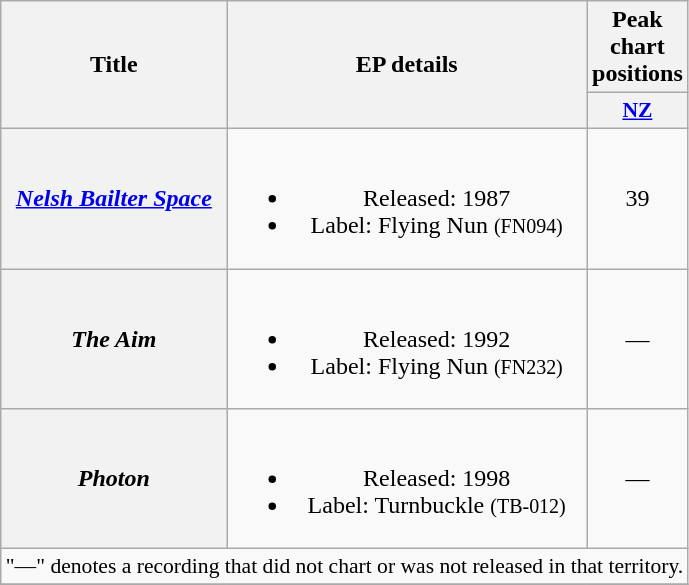<table class="wikitable plainrowheaders" style="text-align: center;">
<tr>
<th scope="col" rowspan="2">Title</th>
<th scope="col" rowspan="2">EP details</th>
<th scope="col" colspan="1">Peak chart<br>positions</th>
</tr>
<tr>
<th scope="col" style="width:3em; font-size:90%"><a href='#'>NZ</a><br></th>
</tr>
<tr>
<th scope="row"><em><a href='#'>Nelsh Bailter Space</a></em></th>
<td><br><ul><li>Released: 1987</li><li>Label: Flying Nun <small>(FN094)</small></li></ul></td>
<td>39</td>
</tr>
<tr>
<th scope="row"><em>The Aim</em></th>
<td><br><ul><li>Released: 1992</li><li>Label: Flying Nun <small>(FN232)</small></li></ul></td>
<td>—</td>
</tr>
<tr>
<th scope="row"><em>Photon</em></th>
<td><br><ul><li>Released: 1998</li><li>Label: Turnbuckle <small>(TB-012)</small></li></ul></td>
<td>—</td>
</tr>
<tr>
<td colspan="4" style="font-size:90%" align="center">"—" denotes a recording that did not chart or was not released in that territory.</td>
</tr>
<tr>
</tr>
</table>
